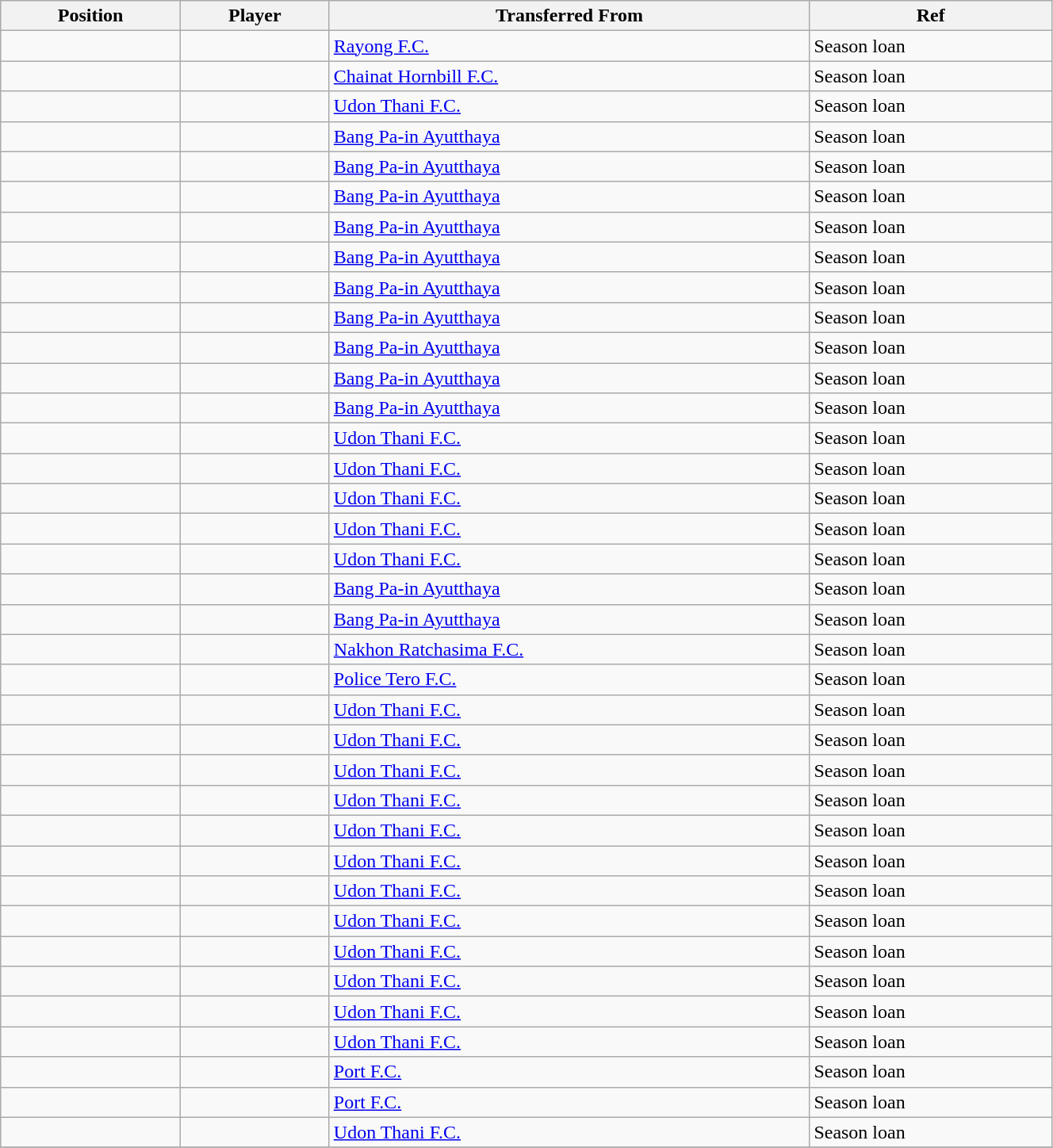<table class="wikitable sortable" style="width:70%; text-align:center; font-size:100%; text-align:left;">
<tr>
<th><strong>Position</strong></th>
<th><strong>Player</strong></th>
<th><strong>Transferred From</strong></th>
<th><strong>Ref</strong></th>
</tr>
<tr>
<td></td>
<td></td>
<td> <a href='#'>Rayong F.C.</a></td>
<td>Season loan</td>
</tr>
<tr>
<td></td>
<td></td>
<td> <a href='#'>Chainat Hornbill F.C.</a></td>
<td>Season loan</td>
</tr>
<tr>
<td></td>
<td></td>
<td> <a href='#'>Udon Thani F.C.</a></td>
<td>Season loan</td>
</tr>
<tr>
<td></td>
<td></td>
<td> <a href='#'>Bang Pa-in Ayutthaya</a></td>
<td>Season loan</td>
</tr>
<tr>
<td></td>
<td></td>
<td> <a href='#'>Bang Pa-in Ayutthaya</a></td>
<td>Season loan</td>
</tr>
<tr>
<td></td>
<td></td>
<td> <a href='#'>Bang Pa-in Ayutthaya</a></td>
<td>Season loan</td>
</tr>
<tr>
<td></td>
<td></td>
<td> <a href='#'>Bang Pa-in Ayutthaya</a></td>
<td>Season loan</td>
</tr>
<tr>
<td></td>
<td></td>
<td> <a href='#'>Bang Pa-in Ayutthaya</a></td>
<td>Season loan</td>
</tr>
<tr>
<td></td>
<td></td>
<td> <a href='#'>Bang Pa-in Ayutthaya</a></td>
<td>Season loan</td>
</tr>
<tr>
<td></td>
<td></td>
<td> <a href='#'>Bang Pa-in Ayutthaya</a></td>
<td>Season loan</td>
</tr>
<tr>
<td></td>
<td></td>
<td> <a href='#'>Bang Pa-in Ayutthaya</a></td>
<td>Season loan</td>
</tr>
<tr>
<td></td>
<td></td>
<td> <a href='#'>Bang Pa-in Ayutthaya</a></td>
<td>Season loan</td>
</tr>
<tr>
<td></td>
<td></td>
<td> <a href='#'>Bang Pa-in Ayutthaya</a></td>
<td>Season loan</td>
</tr>
<tr>
<td></td>
<td></td>
<td> <a href='#'>Udon Thani F.C.</a></td>
<td>Season loan</td>
</tr>
<tr>
<td></td>
<td></td>
<td> <a href='#'>Udon Thani F.C.</a></td>
<td>Season loan</td>
</tr>
<tr>
<td></td>
<td></td>
<td> <a href='#'>Udon Thani F.C.</a></td>
<td>Season loan</td>
</tr>
<tr>
<td></td>
<td></td>
<td> <a href='#'>Udon Thani F.C.</a></td>
<td>Season loan</td>
</tr>
<tr>
<td></td>
<td></td>
<td> <a href='#'>Udon Thani F.C.</a></td>
<td>Season loan</td>
</tr>
<tr>
<td></td>
<td></td>
<td> <a href='#'>Bang Pa-in Ayutthaya</a></td>
<td>Season loan</td>
</tr>
<tr>
<td></td>
<td></td>
<td> <a href='#'>Bang Pa-in Ayutthaya</a></td>
<td>Season loan</td>
</tr>
<tr>
<td></td>
<td></td>
<td> <a href='#'>Nakhon Ratchasima F.C.</a></td>
<td>Season loan </td>
</tr>
<tr>
<td></td>
<td></td>
<td> <a href='#'>Police Tero F.C.</a></td>
<td>Season loan</td>
</tr>
<tr>
<td></td>
<td></td>
<td> <a href='#'>Udon Thani F.C.</a></td>
<td>Season loan</td>
</tr>
<tr>
<td></td>
<td></td>
<td> <a href='#'>Udon Thani F.C.</a></td>
<td>Season loan</td>
</tr>
<tr>
<td></td>
<td></td>
<td> <a href='#'>Udon Thani F.C.</a></td>
<td>Season loan</td>
</tr>
<tr>
<td></td>
<td></td>
<td> <a href='#'>Udon Thani F.C.</a></td>
<td>Season loan</td>
</tr>
<tr>
<td></td>
<td></td>
<td> <a href='#'>Udon Thani F.C.</a></td>
<td>Season loan</td>
</tr>
<tr>
<td></td>
<td></td>
<td> <a href='#'>Udon Thani F.C.</a></td>
<td>Season loan</td>
</tr>
<tr>
<td></td>
<td></td>
<td> <a href='#'>Udon Thani F.C.</a></td>
<td>Season loan</td>
</tr>
<tr>
<td></td>
<td></td>
<td> <a href='#'>Udon Thani F.C.</a></td>
<td>Season loan</td>
</tr>
<tr>
<td></td>
<td></td>
<td> <a href='#'>Udon Thani F.C.</a></td>
<td>Season loan</td>
</tr>
<tr>
<td></td>
<td></td>
<td> <a href='#'>Udon Thani F.C.</a></td>
<td>Season loan</td>
</tr>
<tr>
<td></td>
<td></td>
<td> <a href='#'>Udon Thani F.C.</a></td>
<td>Season loan</td>
</tr>
<tr>
<td></td>
<td></td>
<td> <a href='#'>Udon Thani F.C.</a></td>
<td>Season loan</td>
</tr>
<tr>
<td></td>
<td></td>
<td> <a href='#'>Port F.C.</a></td>
<td>Season loan </td>
</tr>
<tr>
<td></td>
<td></td>
<td> <a href='#'>Port F.C.</a></td>
<td>Season loan </td>
</tr>
<tr>
<td></td>
<td></td>
<td> <a href='#'>Udon Thani F.C.</a></td>
<td>Season loan</td>
</tr>
<tr>
</tr>
</table>
